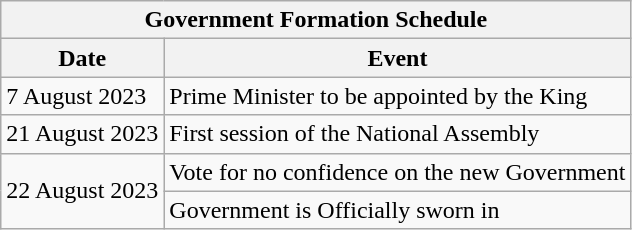<table class="wikitable">
<tr>
<th colspan="2">Government Formation Schedule</th>
</tr>
<tr>
<th>Date</th>
<th>Event</th>
</tr>
<tr>
<td>7 August 2023</td>
<td>Prime Minister to be appointed by the King</td>
</tr>
<tr>
<td>21 August 2023</td>
<td>First session of the National Assembly</td>
</tr>
<tr>
<td rowspan="2">22 August 2023</td>
<td>Vote for no confidence on the new Government</td>
</tr>
<tr>
<td>Government is Officially sworn in</td>
</tr>
</table>
